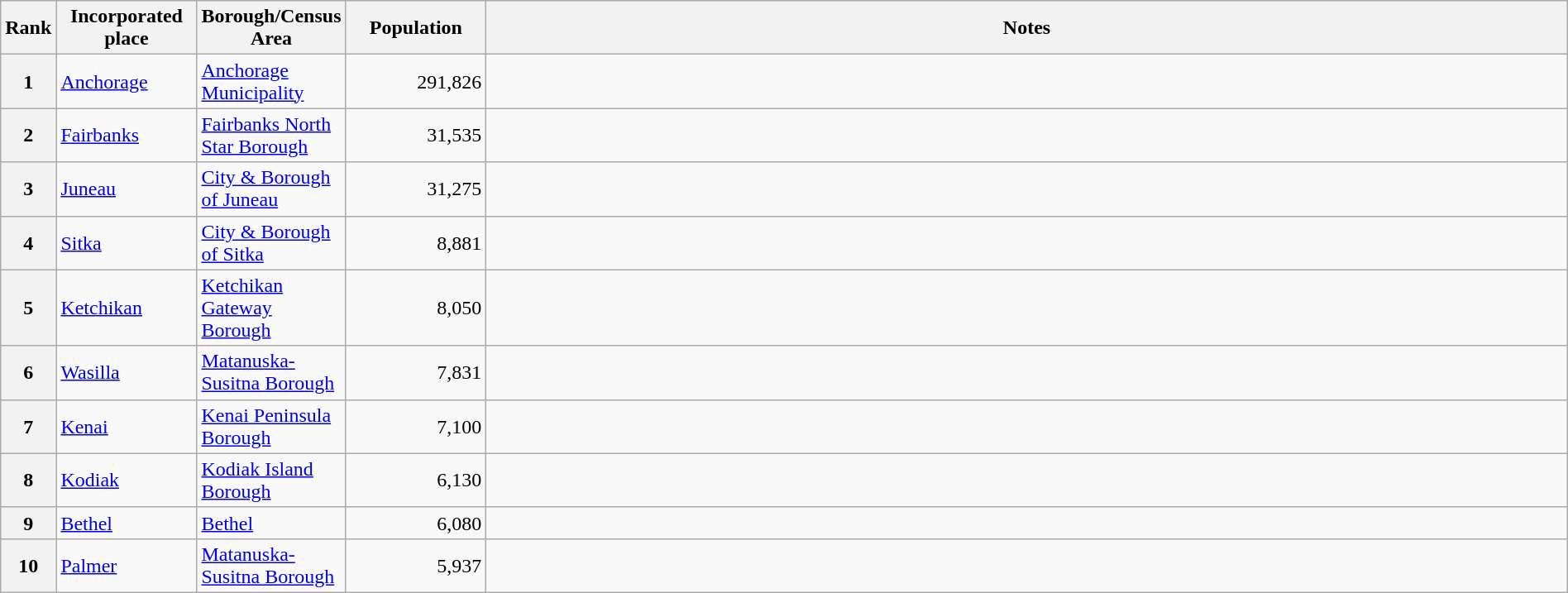<table class="wikitable plainrowheaders" style="width:100%">
<tr>
<th scope="col" style="width:3%;">Rank</th>
<th scope="col" style="width:9%;">Incorporated place</th>
<th scope="col" style="width:9%;">Borough/Census Area</th>
<th scope="col" style="width:9%;">Population</th>
<th scope="col" style="width:70%;">Notes</th>
</tr>
<tr>
<th scope="row">1</th>
<td><a href='#'>Anchorage</a></td>
<td><a href='#'>Anchorage Municipality</a></td>
<td align="right">291,826</td>
<td></td>
</tr>
<tr>
<th scope="row">2</th>
<td><a href='#'>Fairbanks</a></td>
<td><a href='#'>Fairbanks North Star Borough</a></td>
<td align="right">31,535</td>
<td></td>
</tr>
<tr>
<th scope="row">3</th>
<td><a href='#'>Juneau</a></td>
<td><a href='#'>City & Borough of Juneau</a></td>
<td align="right">31,275</td>
<td></td>
</tr>
<tr>
<th scope="row">4</th>
<td><a href='#'>Sitka</a></td>
<td><a href='#'>City & Borough of Sitka</a></td>
<td align="right">8,881</td>
<td></td>
</tr>
<tr>
<th scope="row">5</th>
<td><a href='#'>Ketchikan</a></td>
<td><a href='#'>Ketchikan Gateway Borough</a></td>
<td align="right">8,050</td>
<td></td>
</tr>
<tr>
<th scope="row">6</th>
<td><a href='#'>Wasilla</a></td>
<td><a href='#'>Matanuska-Susitna Borough</a></td>
<td align="right">7,831</td>
<td></td>
</tr>
<tr>
<th scope="row">7</th>
<td><a href='#'>Kenai</a></td>
<td><a href='#'>Kenai Peninsula Borough</a></td>
<td align="right">7,100</td>
<td></td>
</tr>
<tr>
<th scope="row">8</th>
<td><a href='#'>Kodiak</a></td>
<td><a href='#'>Kodiak Island Borough</a></td>
<td align="right">6,130</td>
<td></td>
</tr>
<tr>
<th scope="row">9</th>
<td><a href='#'>Bethel</a></td>
<td><a href='#'>Bethel</a></td>
<td align="right">6,080</td>
<td></td>
</tr>
<tr>
<th scope="row">10</th>
<td><a href='#'>Palmer</a></td>
<td><a href='#'>Matanuska-Susitna Borough</a></td>
<td align="right">5,937</td>
<td></td>
</tr>
</table>
